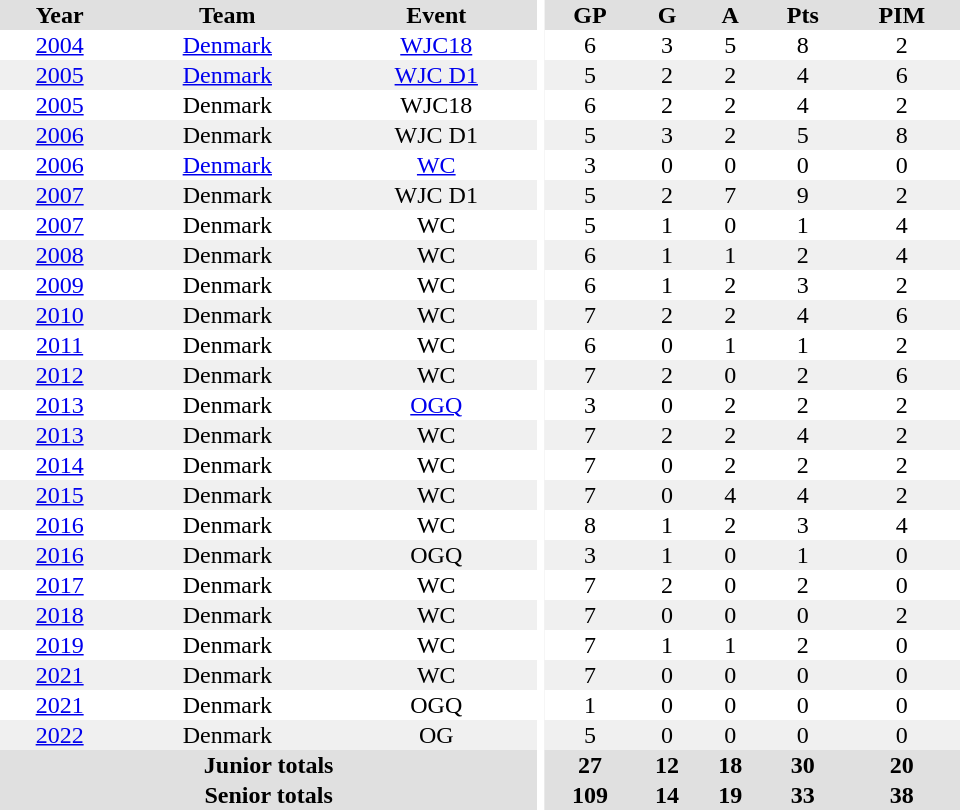<table border="0" cellpadding="1" cellspacing="0" ID="Table3" style="text-align:center; width:40em">
<tr ALIGN="center" bgcolor="#e0e0e0">
<th>Year</th>
<th>Team</th>
<th>Event</th>
<th rowspan="99" bgcolor="#ffffff"></th>
<th>GP</th>
<th>G</th>
<th>A</th>
<th>Pts</th>
<th>PIM</th>
</tr>
<tr>
<td><a href='#'>2004</a></td>
<td><a href='#'>Denmark</a></td>
<td><a href='#'>WJC18</a></td>
<td>6</td>
<td>3</td>
<td>5</td>
<td>8</td>
<td>2</td>
</tr>
<tr bgcolor="#f0f0f0">
<td><a href='#'>2005</a></td>
<td><a href='#'>Denmark</a></td>
<td><a href='#'>WJC D1</a></td>
<td>5</td>
<td>2</td>
<td>2</td>
<td>4</td>
<td>6</td>
</tr>
<tr>
<td><a href='#'>2005</a></td>
<td>Denmark</td>
<td>WJC18</td>
<td>6</td>
<td>2</td>
<td>2</td>
<td>4</td>
<td>2</td>
</tr>
<tr bgcolor="#f0f0f0">
<td><a href='#'>2006</a></td>
<td>Denmark</td>
<td>WJC D1</td>
<td>5</td>
<td>3</td>
<td>2</td>
<td>5</td>
<td>8</td>
</tr>
<tr>
<td><a href='#'>2006</a></td>
<td><a href='#'>Denmark</a></td>
<td><a href='#'>WC</a></td>
<td>3</td>
<td>0</td>
<td>0</td>
<td>0</td>
<td>0</td>
</tr>
<tr bgcolor="#f0f0f0">
<td><a href='#'>2007</a></td>
<td>Denmark</td>
<td>WJC D1</td>
<td>5</td>
<td>2</td>
<td>7</td>
<td>9</td>
<td>2</td>
</tr>
<tr>
<td><a href='#'>2007</a></td>
<td>Denmark</td>
<td>WC</td>
<td>5</td>
<td>1</td>
<td>0</td>
<td>1</td>
<td>4</td>
</tr>
<tr bgcolor="#f0f0f0">
<td><a href='#'>2008</a></td>
<td>Denmark</td>
<td>WC</td>
<td>6</td>
<td>1</td>
<td>1</td>
<td>2</td>
<td>4</td>
</tr>
<tr>
<td><a href='#'>2009</a></td>
<td>Denmark</td>
<td>WC</td>
<td>6</td>
<td>1</td>
<td>2</td>
<td>3</td>
<td>2</td>
</tr>
<tr bgcolor="#f0f0f0">
<td><a href='#'>2010</a></td>
<td>Denmark</td>
<td>WC</td>
<td>7</td>
<td>2</td>
<td>2</td>
<td>4</td>
<td>6</td>
</tr>
<tr>
<td><a href='#'>2011</a></td>
<td>Denmark</td>
<td>WC</td>
<td>6</td>
<td>0</td>
<td>1</td>
<td>1</td>
<td>2</td>
</tr>
<tr bgcolor="#f0f0f0">
<td><a href='#'>2012</a></td>
<td>Denmark</td>
<td>WC</td>
<td>7</td>
<td>2</td>
<td>0</td>
<td>2</td>
<td>6</td>
</tr>
<tr>
<td><a href='#'>2013</a></td>
<td>Denmark</td>
<td><a href='#'>OGQ</a></td>
<td>3</td>
<td>0</td>
<td>2</td>
<td>2</td>
<td>2</td>
</tr>
<tr bgcolor="#f0f0f0">
<td><a href='#'>2013</a></td>
<td>Denmark</td>
<td>WC</td>
<td>7</td>
<td>2</td>
<td>2</td>
<td>4</td>
<td>2</td>
</tr>
<tr>
<td><a href='#'>2014</a></td>
<td>Denmark</td>
<td>WC</td>
<td>7</td>
<td>0</td>
<td>2</td>
<td>2</td>
<td>2</td>
</tr>
<tr bgcolor="#f0f0f0">
<td><a href='#'>2015</a></td>
<td>Denmark</td>
<td>WC</td>
<td>7</td>
<td>0</td>
<td>4</td>
<td>4</td>
<td>2</td>
</tr>
<tr>
<td><a href='#'>2016</a></td>
<td>Denmark</td>
<td>WC</td>
<td>8</td>
<td>1</td>
<td>2</td>
<td>3</td>
<td>4</td>
</tr>
<tr bgcolor="#f0f0f0">
<td><a href='#'>2016</a></td>
<td>Denmark</td>
<td>OGQ</td>
<td>3</td>
<td>1</td>
<td>0</td>
<td>1</td>
<td>0</td>
</tr>
<tr>
<td><a href='#'>2017</a></td>
<td>Denmark</td>
<td>WC</td>
<td>7</td>
<td>2</td>
<td>0</td>
<td>2</td>
<td>0</td>
</tr>
<tr bgcolor="#f0f0f0">
<td><a href='#'>2018</a></td>
<td>Denmark</td>
<td>WC</td>
<td>7</td>
<td>0</td>
<td>0</td>
<td>0</td>
<td>2</td>
</tr>
<tr>
<td><a href='#'>2019</a></td>
<td>Denmark</td>
<td>WC</td>
<td>7</td>
<td>1</td>
<td>1</td>
<td>2</td>
<td>0</td>
</tr>
<tr bgcolor="#f0f0f0">
<td><a href='#'>2021</a></td>
<td>Denmark</td>
<td>WC</td>
<td>7</td>
<td>0</td>
<td>0</td>
<td>0</td>
<td>0</td>
</tr>
<tr>
<td><a href='#'>2021</a></td>
<td>Denmark</td>
<td>OGQ</td>
<td>1</td>
<td>0</td>
<td>0</td>
<td>0</td>
<td>0</td>
</tr>
<tr bgcolor="#f0f0f0">
<td><a href='#'>2022</a></td>
<td>Denmark</td>
<td>OG</td>
<td>5</td>
<td>0</td>
<td>0</td>
<td>0</td>
<td>0</td>
</tr>
<tr bgcolor="#e0e0e0">
<th colspan="3">Junior totals</th>
<th>27</th>
<th>12</th>
<th>18</th>
<th>30</th>
<th>20</th>
</tr>
<tr bgcolor="#e0e0e0">
<th colspan="3">Senior totals</th>
<th>109</th>
<th>14</th>
<th>19</th>
<th>33</th>
<th>38</th>
</tr>
</table>
